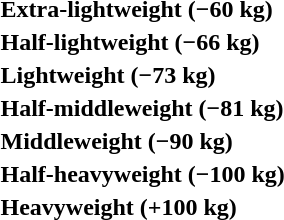<table>
<tr>
<th rowspan=2 style="text-align:left;">Extra-lightweight (−60 kg)</th>
<td rowspan=2></td>
<td rowspan=2></td>
<td></td>
</tr>
<tr>
<td></td>
</tr>
<tr>
<th rowspan=2 style="text-align:left;">Half-lightweight (−66 kg)</th>
<td rowspan=2></td>
<td rowspan=2></td>
<td></td>
</tr>
<tr>
<td></td>
</tr>
<tr>
<th rowspan=2 style="text-align:left;">Lightweight (−73 kg)</th>
<td rowspan=2></td>
<td rowspan=2></td>
<td></td>
</tr>
<tr>
<td></td>
</tr>
<tr>
<th rowspan=2 style="text-align:left;">Half-middleweight (−81 kg)</th>
<td rowspan=2></td>
<td rowspan=2></td>
<td></td>
</tr>
<tr>
<td></td>
</tr>
<tr>
<th rowspan=2 style="text-align:left;">Middleweight (−90 kg)</th>
<td rowspan=2></td>
<td rowspan=2></td>
<td></td>
</tr>
<tr>
<td></td>
</tr>
<tr>
<th rowspan=2 style="text-align:left;">Half-heavyweight (−100 kg)</th>
<td rowspan=2></td>
<td rowspan=2></td>
<td></td>
</tr>
<tr>
<td></td>
</tr>
<tr>
<th rowspan=2 style="text-align:left;">Heavyweight (+100 kg)</th>
<td rowspan=2></td>
<td rowspan=2></td>
<td></td>
</tr>
<tr>
<td></td>
</tr>
</table>
